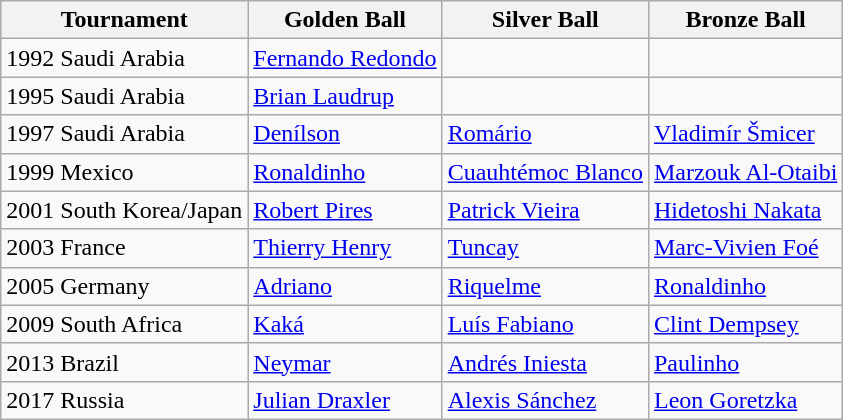<table class="wikitable">
<tr>
<th>Tournament</th>
<th>Golden Ball</th>
<th>Silver Ball</th>
<th>Bronze Ball</th>
</tr>
<tr>
<td>1992 Saudi Arabia</td>
<td> <a href='#'>Fernando Redondo</a></td>
<td></td>
<td></td>
</tr>
<tr>
<td>1995 Saudi Arabia</td>
<td> <a href='#'>Brian Laudrup</a></td>
<td></td>
<td></td>
</tr>
<tr>
<td>1997 Saudi Arabia</td>
<td> <a href='#'>Denílson</a></td>
<td> <a href='#'>Romário</a></td>
<td> <a href='#'>Vladimír Šmicer</a></td>
</tr>
<tr>
<td>1999 Mexico</td>
<td> <a href='#'>Ronaldinho</a></td>
<td> <a href='#'>Cuauhtémoc Blanco</a></td>
<td> <a href='#'>Marzouk Al-Otaibi</a></td>
</tr>
<tr>
<td>2001 South Korea/Japan</td>
<td> <a href='#'>Robert Pires</a></td>
<td> <a href='#'>Patrick Vieira</a></td>
<td> <a href='#'>Hidetoshi Nakata</a></td>
</tr>
<tr>
<td>2003 France</td>
<td> <a href='#'>Thierry Henry</a></td>
<td> <a href='#'>Tuncay</a></td>
<td> <a href='#'>Marc-Vivien Foé</a></td>
</tr>
<tr>
<td>2005 Germany</td>
<td> <a href='#'>Adriano</a></td>
<td> <a href='#'>Riquelme</a></td>
<td> <a href='#'>Ronaldinho</a></td>
</tr>
<tr>
<td>2009 South Africa</td>
<td> <a href='#'>Kaká</a></td>
<td> <a href='#'>Luís Fabiano</a></td>
<td> <a href='#'>Clint Dempsey</a></td>
</tr>
<tr>
<td>2013 Brazil</td>
<td> <a href='#'>Neymar</a></td>
<td> <a href='#'>Andrés Iniesta</a></td>
<td> <a href='#'>Paulinho</a></td>
</tr>
<tr>
<td>2017 Russia</td>
<td> <a href='#'>Julian Draxler</a></td>
<td> <a href='#'>Alexis Sánchez</a></td>
<td> <a href='#'>Leon Goretzka</a></td>
</tr>
</table>
